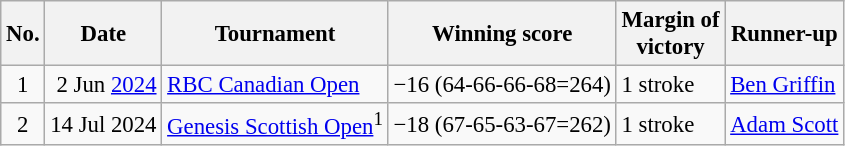<table class="wikitable" style="font-size:95%;">
<tr>
<th>No.</th>
<th>Date</th>
<th>Tournament</th>
<th>Winning score</th>
<th>Margin of<br>victory</th>
<th>Runner-up</th>
</tr>
<tr>
<td align=center>1</td>
<td align=right>2 Jun <a href='#'>2024</a></td>
<td><a href='#'>RBC Canadian Open</a></td>
<td>−16 (64-66-66-68=264)</td>
<td>1 stroke</td>
<td> <a href='#'>Ben Griffin</a></td>
</tr>
<tr>
<td align=center>2</td>
<td align=right>14 Jul 2024</td>
<td><a href='#'>Genesis Scottish Open</a><sup>1</sup></td>
<td>−18 (67-65-63-67=262)</td>
<td>1 stroke</td>
<td> <a href='#'>Adam Scott</a></td>
</tr>
</table>
